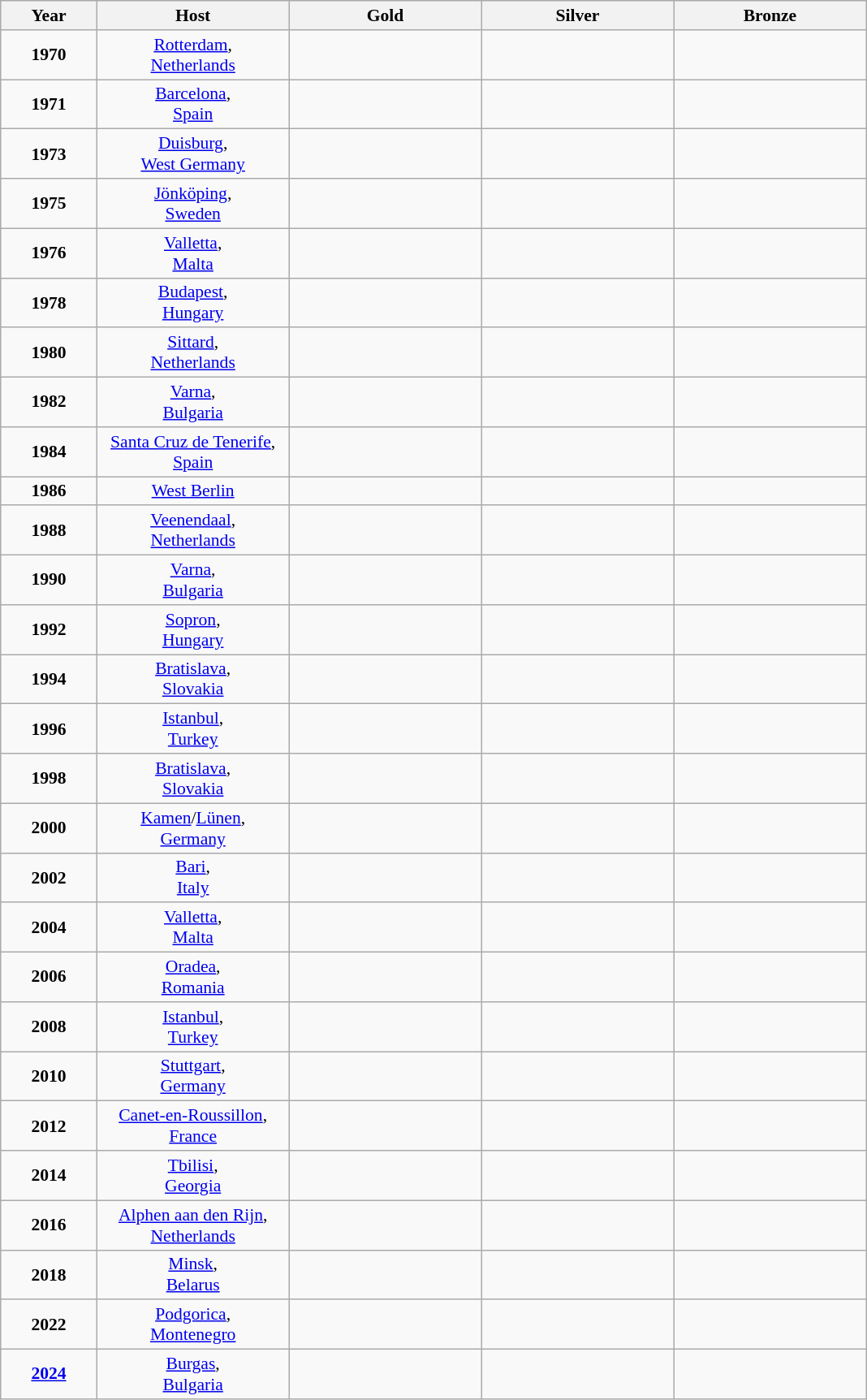<table class=wikitable style="border:1px solid #AAAAAA;font-size:90%">
<tr style="background: #efefef;">
<th width=10%>Year</th>
<th width=20%>Host</th>
<th width=20%> Gold</th>
<th width=20%> Silver</th>
<th width=20%> Bronze</th>
</tr>
<tr align=center>
<td><strong>1970</strong></td>
<td><a href='#'>Rotterdam</a>,<br><a href='#'>Netherlands</a></td>
<td><strong></strong></td>
<td></td>
<td></td>
</tr>
<tr align=center>
<td><strong>1971</strong></td>
<td><a href='#'>Barcelona</a>,<br><a href='#'>Spain</a></td>
<td><strong></strong></td>
<td></td>
<td></td>
</tr>
<tr align=center>
<td><strong>1973</strong></td>
<td><a href='#'>Duisburg</a>,<br><a href='#'>West Germany</a></td>
<td><strong></strong></td>
<td></td>
<td></td>
</tr>
<tr align=center>
<td><strong>1975</strong></td>
<td><a href='#'>Jönköping</a>,<br><a href='#'>Sweden</a></td>
<td><strong></strong></td>
<td></td>
<td></td>
</tr>
<tr align=center>
<td><strong>1976</strong></td>
<td><a href='#'>Valletta</a>,<br><a href='#'>Malta</a></td>
<td><strong></strong></td>
<td></td>
<td></td>
</tr>
<tr align=center>
<td><strong>1978</strong></td>
<td><a href='#'>Budapest</a>,<br><a href='#'>Hungary</a></td>
<td><strong></strong></td>
<td></td>
<td></td>
</tr>
<tr align=center>
<td><strong>1980</strong></td>
<td><a href='#'>Sittard</a>,<br><a href='#'>Netherlands</a></td>
<td><strong></strong></td>
<td></td>
<td></td>
</tr>
<tr align=center>
<td><strong>1982</strong></td>
<td><a href='#'>Varna</a>,<br><a href='#'>Bulgaria</a></td>
<td><strong></strong></td>
<td></td>
<td></td>
</tr>
<tr align=center>
<td><strong>1984</strong></td>
<td><a href='#'>Santa Cruz de Tenerife</a>,<br><a href='#'>Spain</a></td>
<td><strong></strong></td>
<td></td>
<td></td>
</tr>
<tr align=center>
<td><strong>1986</strong></td>
<td><a href='#'>West Berlin</a></td>
<td><strong></strong></td>
<td></td>
<td></td>
</tr>
<tr align=center>
<td><strong>1988</strong></td>
<td><a href='#'>Veenendaal</a>,<br><a href='#'>Netherlands</a></td>
<td><strong></strong></td>
<td></td>
<td></td>
</tr>
<tr align=center>
<td><strong>1990</strong></td>
<td><a href='#'>Varna</a>,<br><a href='#'>Bulgaria</a></td>
<td><strong></strong></td>
<td></td>
<td></td>
</tr>
<tr align=center>
<td><strong>1992</strong></td>
<td><a href='#'>Sopron</a>,<br><a href='#'>Hungary</a></td>
<td><strong></strong></td>
<td></td>
<td></td>
</tr>
<tr align=center>
<td><strong>1994</strong></td>
<td><a href='#'>Bratislava</a>,<br><a href='#'>Slovakia</a></td>
<td><strong></strong></td>
<td></td>
<td></td>
</tr>
<tr align=center>
<td><strong>1996</strong></td>
<td><a href='#'>Istanbul</a>,<br><a href='#'>Turkey</a></td>
<td><strong></strong></td>
<td></td>
<td></td>
</tr>
<tr align=center>
<td><strong>1998</strong></td>
<td><a href='#'>Bratislava</a>,<br><a href='#'>Slovakia</a></td>
<td><strong></strong></td>
<td></td>
<td></td>
</tr>
<tr align=center>
<td><strong>2000</strong></td>
<td><a href='#'>Kamen</a>/<a href='#'>Lünen</a>,<br><a href='#'>Germany</a></td>
<td><strong></strong></td>
<td></td>
<td></td>
</tr>
<tr align=center>
<td><strong>2002</strong></td>
<td><a href='#'>Bari</a>,<br><a href='#'>Italy</a></td>
<td><strong></strong></td>
<td></td>
<td></td>
</tr>
<tr align=center>
<td><strong>2004</strong></td>
<td><a href='#'>Valletta</a>,<br><a href='#'>Malta</a></td>
<td><strong></strong></td>
<td></td>
<td></td>
</tr>
<tr align=center>
<td><strong>2006</strong></td>
<td><a href='#'>Oradea</a>,<br><a href='#'>Romania</a></td>
<td><strong></strong></td>
<td></td>
<td></td>
</tr>
<tr align=center>
<td><strong>2008</strong></td>
<td><a href='#'>Istanbul</a>,<br><a href='#'>Turkey</a></td>
<td><strong></strong></td>
<td></td>
<td></td>
</tr>
<tr align=center>
<td><strong>2010</strong></td>
<td><a href='#'>Stuttgart</a>,<br><a href='#'>Germany</a></td>
<td><strong></strong></td>
<td></td>
<td></td>
</tr>
<tr align=center>
<td><strong>2012</strong></td>
<td><a href='#'>Canet-en-Roussillon</a>,<br><a href='#'>France</a></td>
<td><strong></strong></td>
<td></td>
<td></td>
</tr>
<tr align=center>
<td><strong>2014</strong></td>
<td><a href='#'>Tbilisi</a>,<br><a href='#'>Georgia</a></td>
<td><strong></strong></td>
<td></td>
<td></td>
</tr>
<tr align=center>
<td><strong>2016</strong></td>
<td><a href='#'>Alphen aan den Rijn</a>,<br><a href='#'>Netherlands</a></td>
<td><strong></strong></td>
<td></td>
<td></td>
</tr>
<tr align=center>
<td><strong>2018</strong></td>
<td><a href='#'>Minsk</a>,<br><a href='#'>Belarus</a></td>
<td><strong></strong></td>
<td></td>
<td></td>
</tr>
<tr align=center>
<td><strong>2022</strong></td>
<td><a href='#'>Podgorica</a>,<br><a href='#'>Montenegro</a></td>
<td><strong></strong></td>
<td></td>
<td></td>
</tr>
<tr align=center>
<td><strong><a href='#'>2024</a></strong></td>
<td><a href='#'>Burgas</a>,<br><a href='#'>Bulgaria</a></td>
<td><strong></strong></td>
<td></td>
<td></td>
</tr>
</table>
